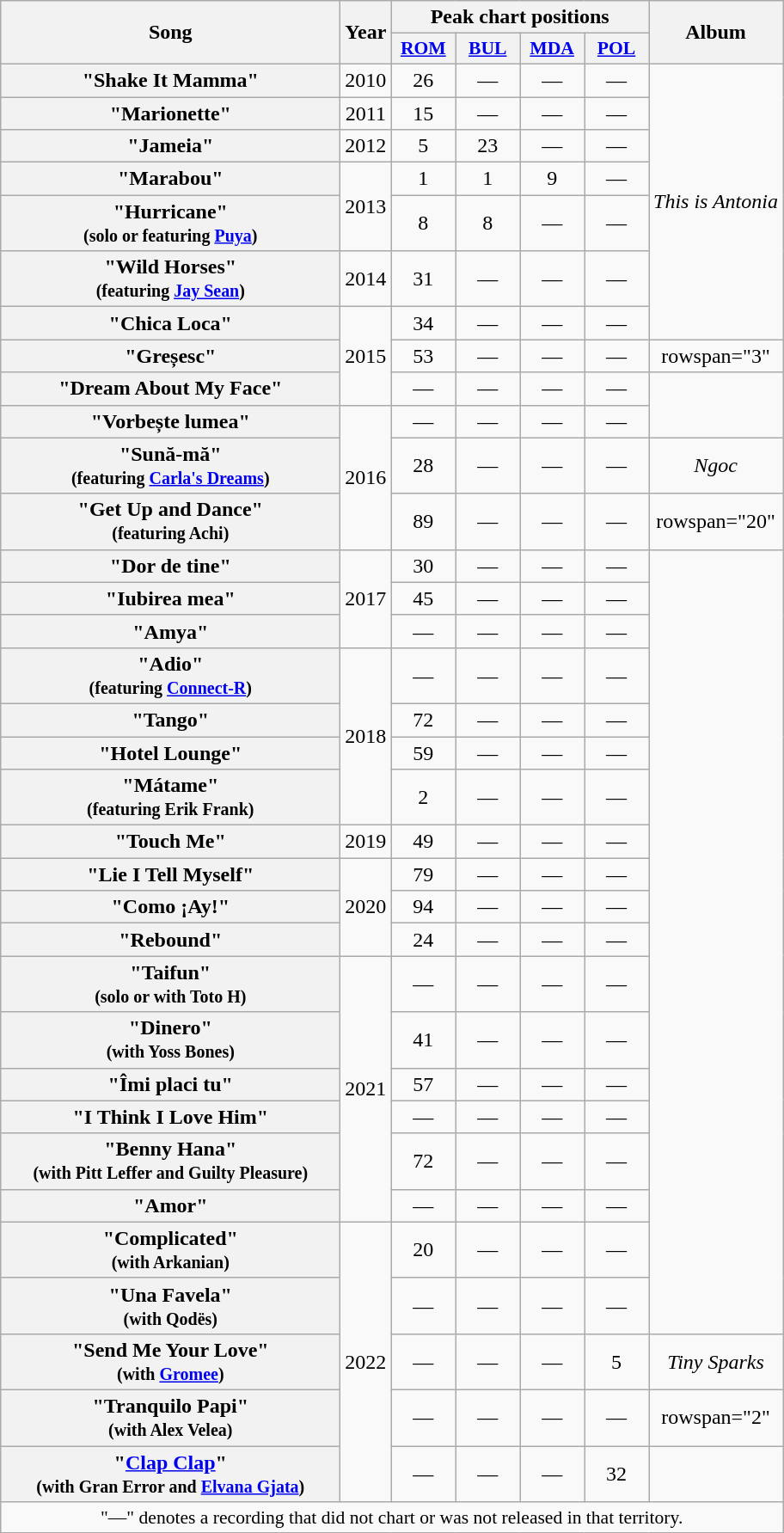<table class="wikitable plainrowheaders" style="text-align:center;" border="1">
<tr>
<th scope="col" rowspan="2" style="width:16em;">Song</th>
<th scope="col" rowspan="2">Year</th>
<th scope="col" colspan="4">Peak chart positions</th>
<th scope="col" rowspan="2">Album</th>
</tr>
<tr>
<th scope="col" style="width:3em;font-size:90%;"><a href='#'>ROM</a><br></th>
<th scope="col" style="width:3em;font-size:90%;"><a href='#'>BUL</a><br></th>
<th scope="col" style="width:3em;font-size:90%;"><a href='#'>MDA</a><br></th>
<th scope="col" style="width:3em;font-size:90%;"><a href='#'>POL</a><br></th>
</tr>
<tr>
<th scope="row">"Shake It Mamma"</th>
<td>2010</td>
<td>26</td>
<td>—</td>
<td>—</td>
<td>—</td>
<td rowspan="7"><em>This is Antonia</em></td>
</tr>
<tr>
<th scope="row">"Marionette"</th>
<td rowspan="1">2011</td>
<td>15</td>
<td>—</td>
<td>—</td>
<td>—</td>
</tr>
<tr>
<th scope="row">"Jameia"</th>
<td rowspan="1">2012</td>
<td>5</td>
<td>23</td>
<td>—</td>
<td>—</td>
</tr>
<tr>
<th scope="row">"Marabou"</th>
<td rowspan="2">2013</td>
<td>1</td>
<td>1</td>
<td>9</td>
<td>—</td>
</tr>
<tr>
<th scope="row">"Hurricane"<br><small>(solo or featuring <a href='#'>Puya</a>)</small></th>
<td>8</td>
<td>8</td>
<td>—</td>
<td>—</td>
</tr>
<tr>
<th scope="row">"Wild Horses"<br><small>(featuring <a href='#'>Jay Sean</a>)</small></th>
<td rowspan="1">2014</td>
<td>31</td>
<td>—</td>
<td>—</td>
<td>—</td>
</tr>
<tr>
<th scope="row">"Chica Loca"</th>
<td rowspan="3">2015</td>
<td>34</td>
<td>—</td>
<td>—</td>
<td>—</td>
</tr>
<tr>
<th scope="row">"Greșesc"</th>
<td>53</td>
<td>—</td>
<td>—</td>
<td>—</td>
<td>rowspan="3" </td>
</tr>
<tr>
<th scope="row">"Dream About My Face"</th>
<td>—</td>
<td>—</td>
<td>—</td>
<td>—</td>
</tr>
<tr>
<th scope="row">"Vorbește lumea"</th>
<td rowspan="3">2016</td>
<td>—</td>
<td>—</td>
<td>—</td>
<td>—</td>
</tr>
<tr>
<th scope="row">"Sună-mă"<br><small>(featuring <a href='#'>Carla's Dreams</a>)</small></th>
<td>28</td>
<td>—</td>
<td>—</td>
<td>—</td>
<td><em>Ngoc</em></td>
</tr>
<tr>
<th scope="row">"Get Up and Dance"<br><small>(featuring Achi)</small></th>
<td>89</td>
<td>—</td>
<td>—</td>
<td>—</td>
<td>rowspan="20" </td>
</tr>
<tr>
<th scope="row">"Dor de tine"</th>
<td rowspan="3">2017</td>
<td>30</td>
<td>—</td>
<td>—</td>
<td>—</td>
</tr>
<tr>
<th scope="row">"Iubirea mea"</th>
<td>45</td>
<td>—</td>
<td>—</td>
<td>—</td>
</tr>
<tr>
<th scope="row">"Amya"</th>
<td>—</td>
<td>—</td>
<td>—</td>
<td>—</td>
</tr>
<tr>
<th scope="row">"Adio"<br><small>(featuring <a href='#'>Connect-R</a>)</small></th>
<td rowspan="4">2018</td>
<td>—</td>
<td>—</td>
<td>—</td>
<td>—</td>
</tr>
<tr>
<th scope="row">"Tango"</th>
<td>72</td>
<td>—</td>
<td>—</td>
<td>—</td>
</tr>
<tr>
<th scope="row">"Hotel Lounge"</th>
<td>59</td>
<td>—</td>
<td>—</td>
<td>—</td>
</tr>
<tr>
<th scope="row">"Mátame"<br><small>(featuring Erik Frank)</small></th>
<td>2</td>
<td>—</td>
<td>—</td>
<td>—</td>
</tr>
<tr>
<th scope="row">"Touch Me"</th>
<td rowspan="1">2019</td>
<td>49</td>
<td>—</td>
<td>—</td>
<td>—</td>
</tr>
<tr>
<th scope="row">"Lie I Tell Myself"</th>
<td rowspan="3">2020</td>
<td>79</td>
<td>—</td>
<td>—</td>
<td>—</td>
</tr>
<tr>
<th scope="row">"Como ¡Ay!"</th>
<td>94</td>
<td>—</td>
<td>—</td>
<td>—</td>
</tr>
<tr>
<th scope="row">"Rebound"</th>
<td>24</td>
<td>—</td>
<td>—</td>
<td>—</td>
</tr>
<tr>
<th scope="row">"Taifun"<br><small>(solo or with Toto H)</small></th>
<td rowspan="6">2021</td>
<td>—</td>
<td>—</td>
<td>—</td>
<td>—</td>
</tr>
<tr>
<th scope="row">"Dinero"<br><small>(with Yoss Bones)</small></th>
<td>41</td>
<td>—</td>
<td>—</td>
<td>—</td>
</tr>
<tr>
<th scope="row">"Îmi placi tu"</th>
<td>57</td>
<td>—</td>
<td>—</td>
<td>—</td>
</tr>
<tr>
<th scope="row">"I Think I Love Him"</th>
<td>—</td>
<td>—</td>
<td>—</td>
<td>—</td>
</tr>
<tr>
<th scope="row">"Benny Hana"<br><small>(with Pitt Leffer and Guilty Pleasure)</small></th>
<td>72</td>
<td>—</td>
<td>—</td>
<td>—</td>
</tr>
<tr>
<th scope="row">"Amor"</th>
<td>—</td>
<td>—</td>
<td>—</td>
<td>—</td>
</tr>
<tr>
<th scope="row">"Complicated"<br><small>(with Arkanian)</small></th>
<td rowspan="5">2022</td>
<td>20</td>
<td>—</td>
<td>—</td>
<td>—</td>
</tr>
<tr>
<th scope="row">"Una Favela"<br><small>(with Qodës)</small></th>
<td>—</td>
<td>—</td>
<td>—</td>
<td>—</td>
</tr>
<tr>
<th scope="row">"Send Me Your Love"<br><small>(with <a href='#'>Gromee</a>)</small></th>
<td>—</td>
<td>—</td>
<td>—</td>
<td>5</td>
<td><em>Tiny Sparks</em></td>
</tr>
<tr>
<th scope="row">"Tranquilo Papi"<br><small>(with Alex Velea)</small></th>
<td>—</td>
<td>—</td>
<td>—</td>
<td>—</td>
<td>rowspan="2" </td>
</tr>
<tr>
<th scope="row">"<a href='#'>Clap Clap</a>"<br><small>(with Gran Error and <a href='#'>Elvana Gjata</a>)</small></th>
<td>—</td>
<td>—</td>
<td>—</td>
<td>32</td>
</tr>
<tr>
<td colspan="7" style="font-size:90%">"—" denotes a recording that did not chart or was not released in that territory.</td>
</tr>
</table>
